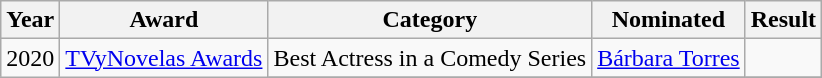<table class="wikitable plainrowheaders">
<tr>
<th scope="col">Year</th>
<th scope="col">Award</th>
<th scope="col">Category</th>
<th scope="col">Nominated</th>
<th scope="col">Result</th>
</tr>
<tr>
<td rowspan="3">2020</td>
<td rowspan="3"><a href='#'>TVyNovelas Awards</a></td>
<td>Best Actress in a Comedy Series</td>
<td><a href='#'>Bárbara Torres</a></td>
<td></td>
</tr>
<tr>
</tr>
</table>
